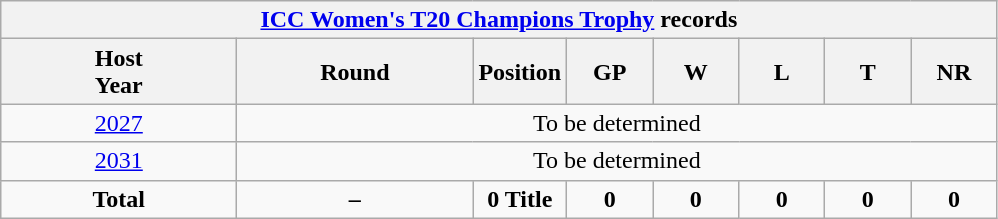<table class="wikitable" style="text-align: center; width=900px;">
<tr>
<th colspan=9><a href='#'>ICC Women's T20 Champions Trophy</a> records</th>
</tr>
<tr>
<th width=150>Host<br>Year</th>
<th width=150>Round</th>
<th width=50>Position</th>
<th width=50>GP</th>
<th width=50>W</th>
<th width=50>L</th>
<th width=50>T</th>
<th width=50>NR</th>
</tr>
<tr>
<td> <a href='#'>2027</a></td>
<td colspan=8>To be determined</td>
</tr>
<tr>
<td> <a href='#'>2031</a></td>
<td colspan=8>To be determined</td>
</tr>
<tr>
<td><strong>Total</strong></td>
<td><strong>–</strong></td>
<td><strong>0 Title</strong></td>
<td><strong>0</strong></td>
<td><strong>0</strong></td>
<td><strong>0</strong></td>
<td><strong>0</strong></td>
<td><strong>0</strong></td>
</tr>
</table>
